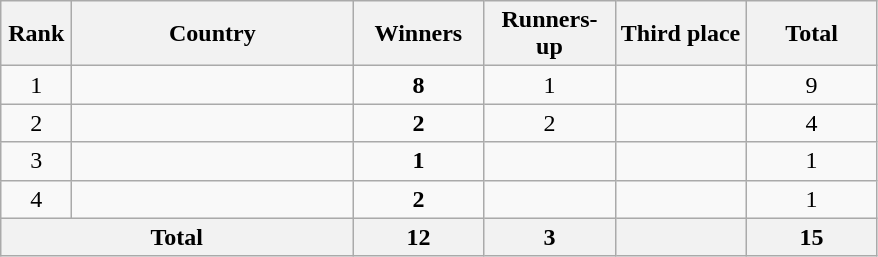<table class="wikitable" style="text-align:center">
<tr>
<th width=40>Rank</th>
<th width=180>Country</th>
<th width=80>Winners</th>
<th width=80>Runners-up</th>
<th width=80>Third place</th>
<th width=80>Total</th>
</tr>
<tr>
<td>1</td>
<td style="text-align:left"></td>
<td><strong>8</strong></td>
<td>1</td>
<td></td>
<td>9</td>
</tr>
<tr>
<td>2</td>
<td style="text-align:left"></td>
<td><strong>2</strong></td>
<td>2</td>
<td></td>
<td>4</td>
</tr>
<tr>
<td>3</td>
<td style="text-align:left"></td>
<td><strong>1</strong></td>
<td></td>
<td></td>
<td>1</td>
</tr>
<tr>
<td>4</td>
<td style="text-align:left"></td>
<td><strong>2</strong></td>
<td></td>
<td></td>
<td>1</td>
</tr>
<tr>
<th colspan=2>Total</th>
<th>12</th>
<th>3</th>
<th></th>
<th>15</th>
</tr>
</table>
